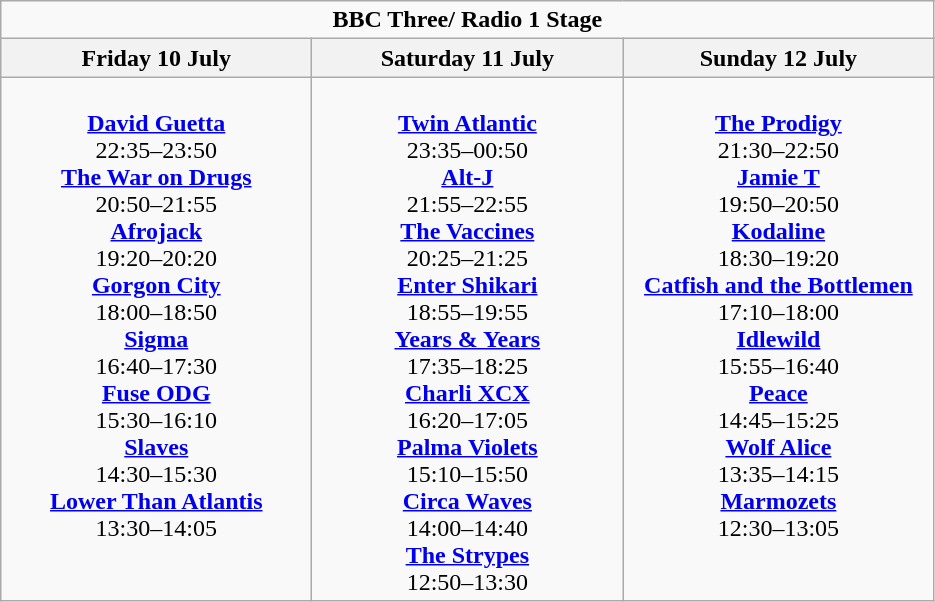<table class="wikitable">
<tr>
<td colspan="3" style="text-align:center;"><strong>BBC Three/ Radio 1 Stage</strong></td>
</tr>
<tr>
<th>Friday 10 July</th>
<th>Saturday 11 July</th>
<th>Sunday 12 July</th>
</tr>
<tr>
<td style="text-align:center; vertical-align:top; width:200px;"><br><strong><a href='#'>David Guetta</a></strong>
<br> 22:35–23:50
<br> <strong><a href='#'>The War on Drugs</a></strong>
<br> 20:50–21:55
<br> <strong><a href='#'>Afrojack</a></strong>
<br> 19:20–20:20
<br> <strong><a href='#'>Gorgon City</a></strong>
<br> 18:00–18:50
<br> <strong><a href='#'>Sigma</a></strong>
<br> 16:40–17:30
<br> <strong><a href='#'>Fuse ODG</a></strong>
<br> 15:30–16:10
<br> <strong><a href='#'>Slaves</a></strong>
<br> 14:30–15:30
<br> <strong><a href='#'>Lower Than Atlantis</a></strong>
<br> 13:30–14:05</td>
<td style="text-align:center; vertical-align:top; width:200px;"><br><strong><a href='#'>Twin Atlantic</a></strong>
<br> 23:35–00:50
<br> <strong><a href='#'>Alt-J</a></strong>
<br> 21:55–22:55
<br> <strong><a href='#'>The Vaccines</a></strong>
<br> 20:25–21:25
<br> <strong><a href='#'>Enter Shikari</a></strong>
<br> 18:55–19:55
<br> <strong><a href='#'>Years & Years</a></strong>
<br> 17:35–18:25
<br> <strong><a href='#'>Charli XCX</a></strong>
<br> 16:20–17:05
<br> <strong><a href='#'>Palma Violets</a></strong>
<br> 15:10–15:50
<br> <strong><a href='#'>Circa Waves</a></strong>
<br> 14:00–14:40
<br> <strong><a href='#'>The Strypes</a></strong>
<br> 12:50–13:30</td>
<td style="text-align:center; vertical-align:top; width:200px;"><br><strong><a href='#'>The Prodigy</a></strong>
<br> 21:30–22:50
<br> <strong><a href='#'>Jamie T</a></strong>
<br> 19:50–20:50
<br> <strong><a href='#'>Kodaline</a></strong>
<br> 18:30–19:20
<br> <strong><a href='#'>Catfish and the Bottlemen</a></strong>
<br> 17:10–18:00
<br> <strong><a href='#'>Idlewild</a></strong>
<br> 15:55–16:40
<br> <strong><a href='#'>Peace</a></strong>
<br> 14:45–15:25
<br> <strong><a href='#'>Wolf Alice</a></strong>
<br> 13:35–14:15
<br> <strong><a href='#'>Marmozets</a></strong>
<br> 12:30–13:05</td>
</tr>
</table>
